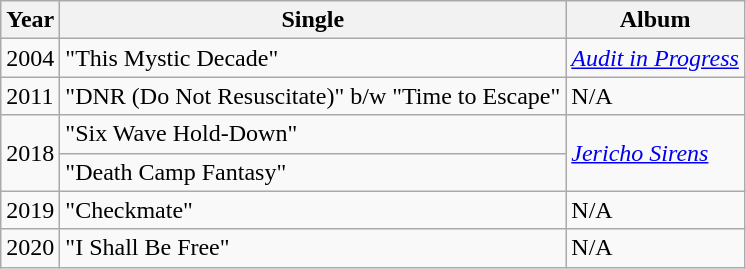<table class="wikitable">
<tr>
<th>Year</th>
<th>Single</th>
<th>Album</th>
</tr>
<tr>
<td>2004</td>
<td>"This Mystic Decade"</td>
<td><em><a href='#'>Audit in Progress</a></em></td>
</tr>
<tr>
<td>2011</td>
<td>"DNR (Do Not Resuscitate)" b/w "Time to Escape"</td>
<td>N/A</td>
</tr>
<tr>
<td rowspan="2">2018</td>
<td>"Six Wave Hold-Down"</td>
<td rowspan="2"><em><a href='#'>Jericho Sirens</a></em></td>
</tr>
<tr>
<td>"Death Camp Fantasy"</td>
</tr>
<tr>
<td>2019</td>
<td>"Checkmate"</td>
<td>N/A</td>
</tr>
<tr>
<td>2020</td>
<td>"I Shall Be Free"</td>
<td>N/A</td>
</tr>
</table>
